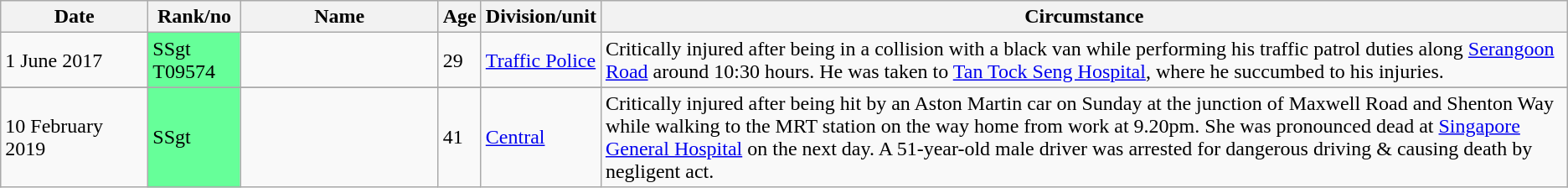<table class="wikitable sortable">
<tr>
<th width="110px">Date</th>
<th>Rank/no</th>
<th width="150px">Name</th>
<th>Age</th>
<th>Division/unit</th>
<th>Circumstance</th>
</tr>
<tr>
<td>1 June 2017</td>
<td bgcolor="66ff99">SSgt T09574</td>
<td></td>
<td>29</td>
<td><a href='#'>Traffic Police</a></td>
<td>Critically injured after being in a collision with a black van while performing his traffic patrol duties along <a href='#'>Serangoon Road</a> around 10:30 hours. He was taken to <a href='#'>Tan Tock Seng Hospital</a>, where he succumbed to his injuries.</td>
</tr>
<tr>
</tr>
<tr>
<td>10 February 2019</td>
<td bgcolor="66ff99">SSgt</td>
<td></td>
<td>41</td>
<td><a href='#'>Central</a></td>
<td>Critically injured after being hit by an Aston Martin car on Sunday at the junction of Maxwell Road and Shenton Way while walking to the MRT station on the way home from work at 9.20pm. She was pronounced dead at <a href='#'>Singapore General Hospital</a> on the next day. A 51-year-old male driver was arrested for dangerous driving & causing death by negligent act.</td>
</tr>
</table>
